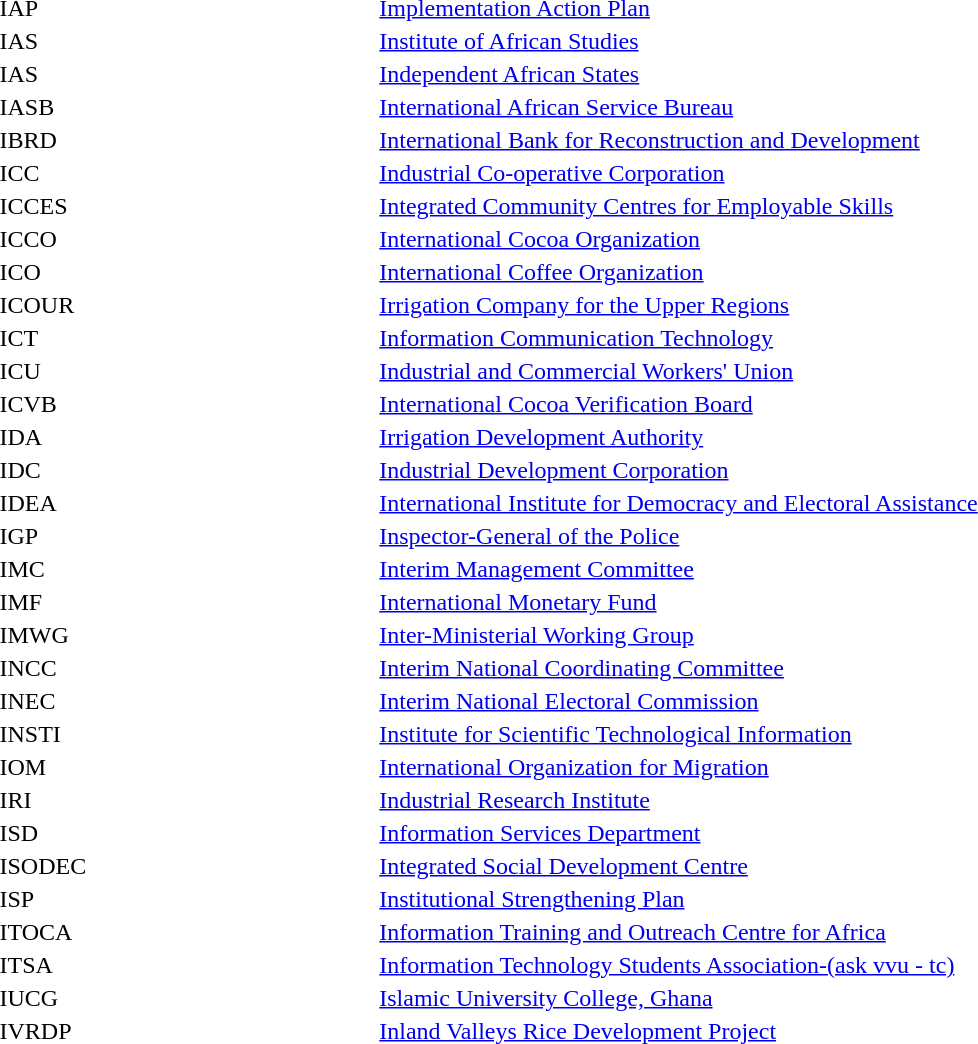<table width="100%" style="text-verticalalign:top">
<tr>
<td width="20%">IAP</td>
<td width="40%"><a href='#'>Implementation Action Plan</a></td>
<td width="40%"></td>
</tr>
<tr>
<td>IAS</td>
<td><a href='#'>Institute of African Studies</a></td>
<td></td>
</tr>
<tr>
<td>IAS</td>
<td><a href='#'>Independent African States</a></td>
<td></td>
</tr>
<tr>
<td>IASB</td>
<td><a href='#'>International African Service Bureau</a></td>
<td></td>
</tr>
<tr>
<td>IBRD</td>
<td><a href='#'>International Bank for Reconstruction and Development</a></td>
<td></td>
</tr>
<tr>
<td>ICC</td>
<td><a href='#'>Industrial Co-operative Corporation</a></td>
<td></td>
</tr>
<tr>
<td>ICCES</td>
<td><a href='#'>Integrated Community Centres for Employable Skills</a></td>
<td></td>
</tr>
<tr>
<td>ICCO</td>
<td><a href='#'>International Cocoa Organization</a></td>
<td></td>
</tr>
<tr>
<td>ICO</td>
<td><a href='#'>International Coffee Organization</a></td>
<td></td>
</tr>
<tr>
<td>ICOUR</td>
<td><a href='#'>Irrigation Company for the Upper Regions</a></td>
<td></td>
</tr>
<tr>
<td>ICT</td>
<td><a href='#'>Information Communication Technology</a></td>
<td></td>
</tr>
<tr>
<td>ICU</td>
<td><a href='#'>Industrial and Commercial Workers' Union</a></td>
<td></td>
</tr>
<tr>
<td>ICVB</td>
<td><a href='#'>International Cocoa Verification Board</a></td>
<td></td>
</tr>
<tr>
<td>IDA</td>
<td><a href='#'>Irrigation Development Authority</a></td>
<td></td>
</tr>
<tr>
<td>IDC</td>
<td><a href='#'>Industrial Development Corporation</a></td>
<td></td>
</tr>
<tr>
<td>IDEA</td>
<td><a href='#'>International Institute for Democracy and Electoral Assistance</a></td>
<td></td>
</tr>
<tr>
<td>IGP</td>
<td><a href='#'>Inspector-General of the Police</a></td>
<td></td>
</tr>
<tr>
<td>IMC</td>
<td><a href='#'>Interim Management Committee</a></td>
<td></td>
</tr>
<tr>
<td>IMF</td>
<td><a href='#'>International Monetary Fund</a></td>
<td></td>
</tr>
<tr>
<td>IMWG</td>
<td><a href='#'>Inter-Ministerial Working Group</a></td>
<td></td>
</tr>
<tr>
<td>INCC</td>
<td><a href='#'>Interim National Coordinating Committee</a></td>
<td></td>
</tr>
<tr>
<td>INEC</td>
<td><a href='#'>Interim National Electoral Commission</a></td>
<td></td>
</tr>
<tr>
<td>INSTI</td>
<td><a href='#'>Institute for Scientific Technological Information</a></td>
<td></td>
</tr>
<tr>
<td>IOM</td>
<td><a href='#'>International Organization for Migration</a></td>
<td></td>
</tr>
<tr>
<td>IRI</td>
<td><a href='#'>Industrial Research Institute</a></td>
<td></td>
</tr>
<tr>
<td>ISD</td>
<td><a href='#'>Information Services Department</a></td>
<td></td>
</tr>
<tr>
<td>ISODEC</td>
<td><a href='#'>Integrated Social Development Centre</a></td>
<td></td>
</tr>
<tr>
<td>ISP</td>
<td><a href='#'>Institutional Strengthening Plan</a></td>
<td></td>
</tr>
<tr>
<td>ITOCA</td>
<td><a href='#'>Information Training and Outreach Centre for Africa</a></td>
</tr>
<tr>
<td>ITSA</td>
<td><a href='#'>Information Technology Students Association-(ask vvu - tc)</a></td>
</tr>
<tr>
<td>IUCG</td>
<td><a href='#'>Islamic University College, Ghana</a></td>
<td></td>
</tr>
<tr>
<td>IVRDP</td>
<td><a href='#'>Inland Valleys Rice Development Project</a></td>
<td></td>
</tr>
</table>
